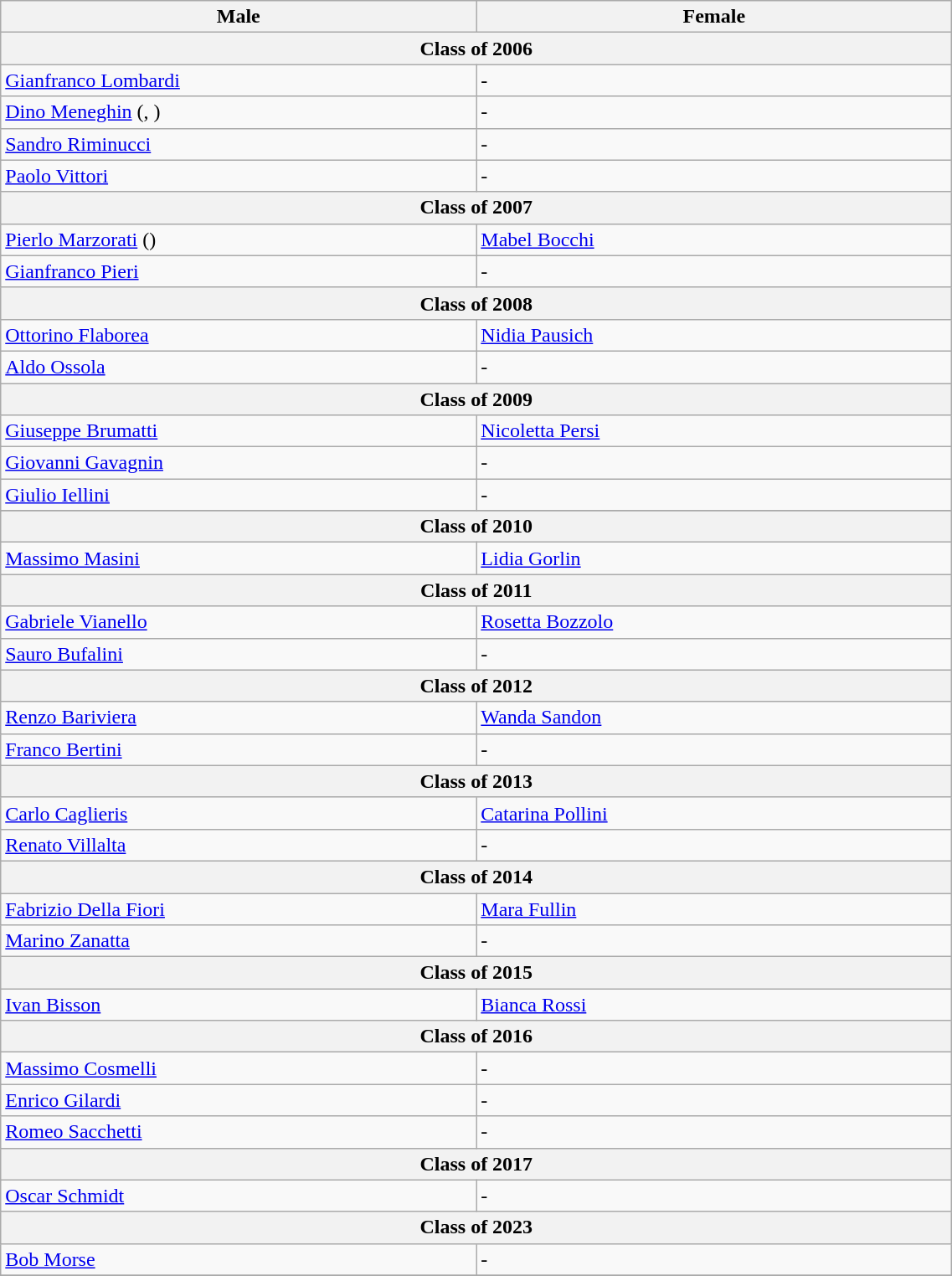<table class="wikitable" style="width:60%">
<tr>
<th style="width:30%">Male</th>
<th style="width:30%">Female</th>
</tr>
<tr>
<th colspan="2">Class of 2006</th>
</tr>
<tr>
<td><a href='#'>Gianfranco Lombardi</a></td>
<td>-</td>
</tr>
<tr>
<td><a href='#'>Dino Meneghin</a> (<strong></strong>, <strong></strong>)</td>
<td>-</td>
</tr>
<tr>
<td><a href='#'>Sandro Riminucci</a></td>
<td>-</td>
</tr>
<tr>
<td><a href='#'>Paolo Vittori</a></td>
<td>-</td>
</tr>
<tr>
<th colspan="2">Class of 2007</th>
</tr>
<tr>
<td><a href='#'>Pierlo Marzorati</a> (<strong></strong>)</td>
<td><a href='#'>Mabel Bocchi</a></td>
</tr>
<tr>
<td><a href='#'>Gianfranco Pieri</a></td>
<td>-</td>
</tr>
<tr>
<th colspan="2">Class of 2008</th>
</tr>
<tr>
<td><a href='#'>Ottorino Flaborea</a></td>
<td><a href='#'>Nidia Pausich</a></td>
</tr>
<tr>
<td><a href='#'>Aldo Ossola</a></td>
<td>-</td>
</tr>
<tr>
<th colspan="2">Class of 2009</th>
</tr>
<tr>
<td><a href='#'>Giuseppe Brumatti</a></td>
<td><a href='#'>Nicoletta Persi</a></td>
</tr>
<tr>
<td><a href='#'>Giovanni Gavagnin</a></td>
<td>-</td>
</tr>
<tr>
<td><a href='#'>Giulio Iellini</a></td>
<td>-</td>
</tr>
<tr>
</tr>
<tr>
<th colspan="2">Class of 2010</th>
</tr>
<tr>
<td><a href='#'>Massimo Masini</a></td>
<td><a href='#'>Lidia Gorlin</a></td>
</tr>
<tr>
<th colspan="2">Class of 2011</th>
</tr>
<tr>
<td><a href='#'>Gabriele Vianello</a></td>
<td><a href='#'>Rosetta Bozzolo</a></td>
</tr>
<tr>
<td><a href='#'>Sauro Bufalini</a></td>
<td>-</td>
</tr>
<tr>
<th colspan="2">Class of 2012</th>
</tr>
<tr>
<td><a href='#'>Renzo Bariviera</a></td>
<td><a href='#'>Wanda Sandon</a></td>
</tr>
<tr>
<td><a href='#'>Franco Bertini</a></td>
<td>-</td>
</tr>
<tr>
<th colspan="2">Class of 2013</th>
</tr>
<tr>
<td><a href='#'>Carlo Caglieris</a></td>
<td><a href='#'>Catarina Pollini</a></td>
</tr>
<tr>
<td><a href='#'>Renato Villalta</a></td>
<td>-</td>
</tr>
<tr>
<th colspan="2">Class of 2014</th>
</tr>
<tr>
<td><a href='#'>Fabrizio Della Fiori</a></td>
<td><a href='#'>Mara Fullin</a></td>
</tr>
<tr>
<td><a href='#'>Marino Zanatta</a></td>
<td>-</td>
</tr>
<tr>
<th colspan="2">Class of 2015</th>
</tr>
<tr>
<td><a href='#'>Ivan Bisson</a></td>
<td><a href='#'>Bianca Rossi</a></td>
</tr>
<tr>
<th colspan="2">Class of 2016</th>
</tr>
<tr>
<td><a href='#'>Massimo Cosmelli</a></td>
<td>-</td>
</tr>
<tr>
<td><a href='#'>Enrico Gilardi</a></td>
<td>-</td>
</tr>
<tr>
<td><a href='#'>Romeo Sacchetti</a></td>
<td>-</td>
</tr>
<tr>
<th colspan="2">Class of 2017</th>
</tr>
<tr>
<td><a href='#'>Oscar Schmidt</a></td>
<td>-</td>
</tr>
<tr>
<th colspan="2">Class of 2023</th>
</tr>
<tr>
<td><a href='#'>Bob Morse</a></td>
<td>-</td>
</tr>
<tr>
</tr>
</table>
